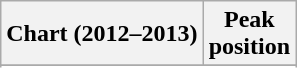<table class="wikitable sortable plainrowheaders" style="text-align:center">
<tr>
<th scope="col">Chart (2012–2013)</th>
<th scope="col">Peak<br>position</th>
</tr>
<tr>
</tr>
<tr>
</tr>
<tr>
</tr>
<tr>
</tr>
<tr>
</tr>
<tr>
</tr>
<tr>
</tr>
<tr>
</tr>
<tr>
</tr>
<tr>
</tr>
<tr>
</tr>
<tr>
</tr>
<tr>
</tr>
</table>
